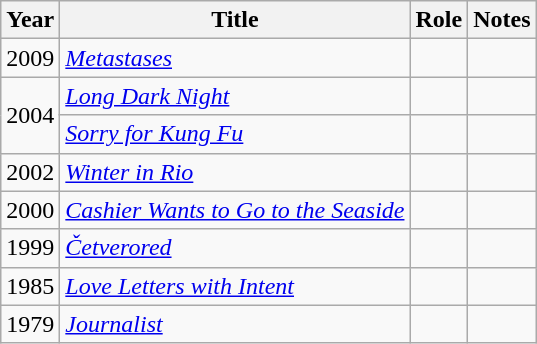<table class="wikitable sortable">
<tr>
<th>Year</th>
<th>Title</th>
<th>Role</th>
<th class="unsortable">Notes</th>
</tr>
<tr>
<td>2009</td>
<td><em><a href='#'>Metastases</a></em></td>
<td></td>
<td></td>
</tr>
<tr>
<td rowspan=2>2004</td>
<td><em><a href='#'>Long Dark Night</a></em></td>
<td></td>
<td></td>
</tr>
<tr>
<td><em><a href='#'>Sorry for Kung Fu</a></em></td>
<td></td>
<td></td>
</tr>
<tr>
<td>2002</td>
<td><em><a href='#'>Winter in Rio</a></em></td>
<td></td>
<td></td>
</tr>
<tr>
<td>2000</td>
<td><em><a href='#'>Cashier Wants to Go to the Seaside</a></em></td>
<td></td>
<td></td>
</tr>
<tr>
<td>1999</td>
<td><em><a href='#'>Četverored</a></em></td>
<td></td>
<td></td>
</tr>
<tr>
<td>1985</td>
<td><em><a href='#'>Love Letters with Intent</a></em></td>
<td></td>
<td></td>
</tr>
<tr>
<td>1979</td>
<td><em><a href='#'>Journalist</a></em></td>
<td></td>
<td></td>
</tr>
</table>
